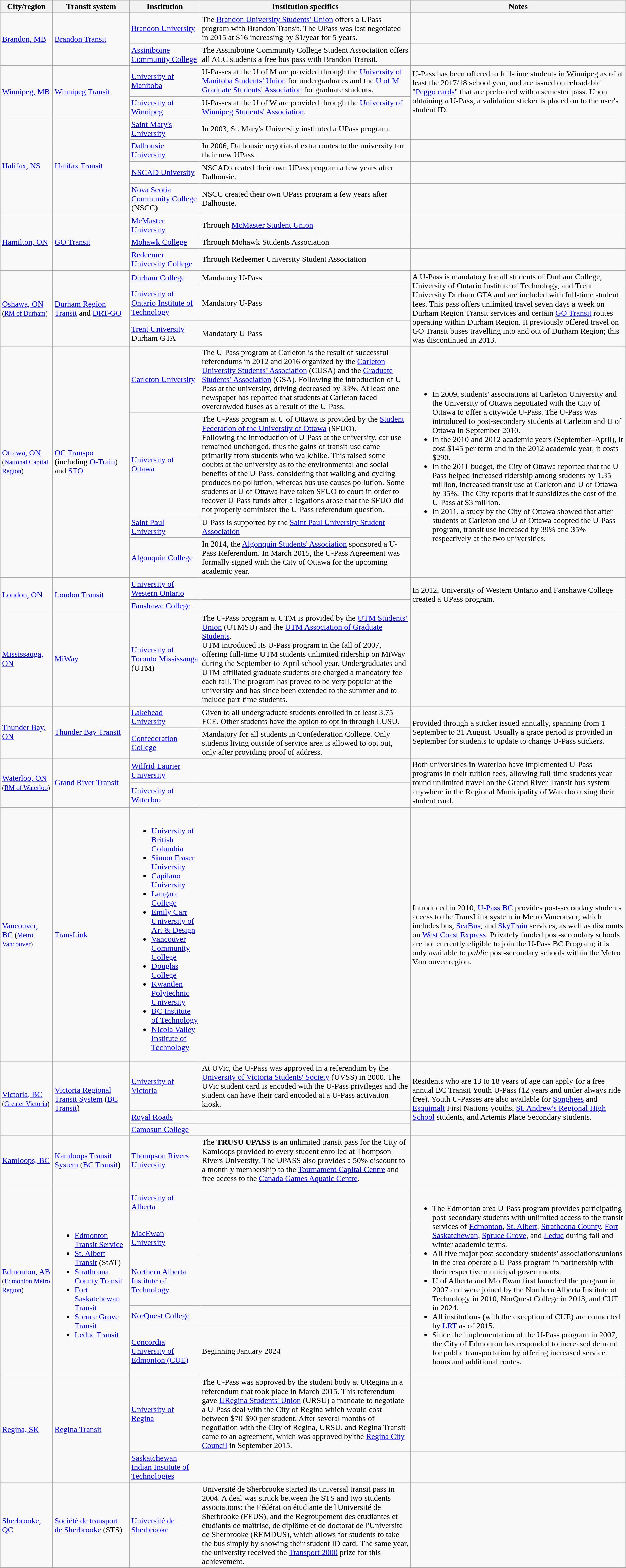<table class="wikitable">
<tr>
<th>City/region</th>
<th>Transit system</th>
<th>Institution</th>
<th>Institution specifics</th>
<th>Notes</th>
</tr>
<tr>
<td rowspan="2"><a href='#'>Brandon, MB</a></td>
<td rowspan="2"><a href='#'>Brandon Transit</a></td>
<td><a href='#'>Brandon University</a></td>
<td>The <a href='#'>Brandon University Students' Union</a> offers a UPass program with Brandon Transit. The UPass was last negotiated in 2015 at $16 increasing by $1/year for 5 years.</td>
<td></td>
</tr>
<tr>
<td><a href='#'>Assiniboine Community College</a></td>
<td>The Assiniboine Community College Student Association offers all ACC students a free bus pass with Brandon Transit.</td>
<td></td>
</tr>
<tr>
<td rowspan="2"><a href='#'>Winnipeg, MB</a></td>
<td rowspan="2"><a href='#'>Winnipeg Transit</a></td>
<td><a href='#'>University of Manitoba</a></td>
<td>U-Passes at the U of M are provided through the <a href='#'>University of Manitoba Students' Union</a> for undergraduates and the <a href='#'>U of M Graduate Students' Association</a> for graduate students.</td>
<td rowspan="2">U-Pass has been offered to full-time students in Winnipeg as of at least the 2017/18 school year, and are issued on reloadable "<a href='#'>Peggo cards</a>" that are preloaded with a semester pass. Upon obtaining a U-Pass, a validation sticker is placed on to the user's student ID.</td>
</tr>
<tr>
<td><a href='#'>University of Winnipeg</a></td>
<td>U-Passes at the U of W are provided through the <a href='#'>University of Winnipeg Students' Association</a>.</td>
</tr>
<tr>
<td rowspan="4"><a href='#'>Halifax, NS</a></td>
<td rowspan="4"><a href='#'>Halifax Transit</a></td>
<td><a href='#'>Saint Mary's University</a></td>
<td>In 2003, St. Mary's University instituted a UPass program.</td>
<td></td>
</tr>
<tr>
<td><a href='#'>Dalhousie University</a></td>
<td>In 2006, Dalhousie negotiated extra routes to the university for their new UPass.</td>
<td></td>
</tr>
<tr>
<td><a href='#'>NSCAD University</a></td>
<td>NSCAD created their own UPass program a few years after Dalhousie.</td>
<td></td>
</tr>
<tr>
<td><a href='#'>Nova Scotia Community College</a> (NSCC)</td>
<td>NSCC created their own UPass program a few years after Dalhousie.</td>
<td></td>
</tr>
<tr>
<td rowspan="3"><a href='#'>Hamilton, ON</a></td>
<td rowspan="3"><a href='#'>GO Transit</a></td>
<td><a href='#'>McMaster University</a></td>
<td>Through <a href='#'>McMaster Student Union</a></td>
<td></td>
</tr>
<tr>
<td><a href='#'>Mohawk College</a></td>
<td>Through Mohawk Students Association</td>
<td></td>
</tr>
<tr>
<td><a href='#'>Redeemer University College</a></td>
<td>Through Redeemer University Student Association</td>
<td></td>
</tr>
<tr>
<td rowspan="3"><a href='#'>Oshawa, ON</a> <small>(<a href='#'>RM of Durham</a>)</small></td>
<td rowspan="3"><a href='#'>Durham Region Transit</a> and <a href='#'>DRT-GO</a></td>
<td><a href='#'>Durham College</a></td>
<td>Mandatory U-Pass</td>
<td rowspan="3">A U-Pass is mandatory for all students of Durham College, University of Ontario Institute of Technology, and Trent University Durham GTA and are included with full-time student fees. This pass offers unlimited travel seven days a week on Durham Region Transit services and certain <a href='#'>GO Transit</a> routes operating within Durham Region. It previously offered travel on GO Transit buses travelling into and out of Durham Region; this was discontinued in 2013.</td>
</tr>
<tr>
<td><a href='#'>University of Ontario Institute of Technology</a></td>
<td>Mandatory U-Pass</td>
</tr>
<tr>
<td><a href='#'>Trent University</a> Durham GTA</td>
<td>Mandatory U-Pass</td>
</tr>
<tr>
<td rowspan="4"><a href='#'>Ottawa, ON</a> <small>(<a href='#'>National Capital Region</a>)</small></td>
<td rowspan="4"><a href='#'>OC Transpo</a> (including <a href='#'>O-Train</a>) and <a href='#'>STO</a></td>
<td><a href='#'>Carleton University</a></td>
<td>The U-Pass program at Carleton is the result of successful referendums in 2012 and 2016 organized by the <a href='#'>Carleton University Students’ Association</a> (CUSA) and the <a href='#'>Graduate Students’ Association</a> (GSA). Following the introduction of U-Pass at the university, driving decreased by 33%. At least one newspaper has reported that students at Carleton faced overcrowded buses as a result of the U-Pass.</td>
<td rowspan="4"><br><ul><li>In 2009, students' associations at Carleton University and the University of Ottawa negotiated with the City of Ottawa to offer a citywide U-Pass. The U-Pass was introduced to post-secondary students at Carleton and U of Ottawa in September 2010.</li><li>In the 2010 and 2012 academic years (September–April), it cost $145 per term and in the 2012 academic year, it costs $290.</li><li>In the 2011 budget, the City of Ottawa reported that the U-Pass helped increased ridership among students by 1.35 million, increased transit use at Carleton and U of Ottawa by 35%. The City reports that it subsidizes the cost of the U-Pass at $3 million.</li><li>In 2011, a study by the City of Ottawa showed that after students at Carleton and U of Ottawa adopted the U-Pass program, transit use increased by 39% and 35% respectively at the two universities.</li></ul></td>
</tr>
<tr>
<td><a href='#'>University of Ottawa</a></td>
<td>The U-Pass program at U of Ottawa is provided by the <a href='#'>Student Federation of the University of Ottawa</a> (SFUO).<br>Following the introduction of U-Pass at the university, car use remained unchanged, thus the gains of transit-use came primarily from students who walk/bike. This raised some doubts at the university as to the environmental and social benefits of the U-Pass, considering that walking and cycling produces no pollution, whereas bus use causes pollution. Some students at U of Ottawa have taken SFUO to court in order to recover U-Pass funds after allegations arose that the SFUO did not properly administer the U-Pass referendum question.</td>
</tr>
<tr>
<td><a href='#'>Saint Paul University</a></td>
<td>U-Pass is supported by the <a href='#'>Saint Paul University Student Association</a></td>
</tr>
<tr>
<td><a href='#'>Algonquin College</a></td>
<td>In 2014, the <a href='#'>Algonquin Students' Association</a> sponsored a U-Pass Referendum. In March 2015, the U-Pass Agreement was formally signed with the City of Ottawa for the upcoming academic year.</td>
</tr>
<tr>
<td rowspan="2"><a href='#'>London, ON</a></td>
<td rowspan="2"><a href='#'>London Transit</a></td>
<td><a href='#'>University of Western Ontario</a></td>
<td></td>
<td rowspan="2">In 2012, University of Western Ontario and Fanshawe College created a UPass program.</td>
</tr>
<tr>
<td><a href='#'>Fanshawe College</a></td>
<td></td>
</tr>
<tr>
<td><a href='#'>Mississauga, ON</a></td>
<td><a href='#'>MiWay</a></td>
<td><a href='#'>University of Toronto Mississauga</a> (UTM)</td>
<td>The U-Pass program at UTM is provided by the <a href='#'>UTM Students’ Union</a> (UTMSU) and the <a href='#'>UTM Association of Graduate Students</a>.<br>UTM introduced its U-Pass program in the fall of 2007, offering full-time UTM students unlimited ridership on MiWay during the September-to-April school year. Undergraduates and UTM-affiliated graduate students are charged a mandatory fee each fall. The program has proved to be very popular at the university and has since been extended to the summer and to include part-time students.</td>
<td></td>
</tr>
<tr>
<td rowspan="2"><a href='#'>Thunder Bay, ON</a></td>
<td rowspan="2"><a href='#'>Thunder Bay Transit</a></td>
<td><a href='#'>Lakehead University</a></td>
<td>Given to all undergraduate students enrolled in at least 3.75 FCE. Other students have the option to opt in through LUSU.</td>
<td rowspan="2">Provided through a sticker issued annually, spanning from 1 September to 31 August. Usually a grace period is provided in September for students to update to change U-Pass stickers.</td>
</tr>
<tr>
<td><a href='#'>Confederation College</a></td>
<td>Mandatory for all students in Confederation College. Only students living outside of service area is allowed to opt out, only after providing proof of address.</td>
</tr>
<tr>
<td rowspan="2"><a href='#'>Waterloo, ON</a> <small>(<a href='#'>RM of Waterloo</a>)</small></td>
<td rowspan="2"><a href='#'>Grand River Transit</a></td>
<td><a href='#'>Wilfrid Laurier University</a></td>
<td></td>
<td rowspan="2">Both universities in Waterloo have implemented U-Pass programs in their tuition fees, allowing full-time students year-round unlimited travel on the Grand River Transit bus system anywhere in the Regional Municipality of Waterloo using their student card.</td>
</tr>
<tr>
<td><a href='#'>University of Waterloo</a></td>
<td></td>
</tr>
<tr>
<td><a href='#'>Vancouver, BC</a> <small>(<a href='#'>Metro Vancouver</a>)</small></td>
<td><a href='#'>TransLink</a></td>
<td><br><ul><li><a href='#'>University of British Columbia</a></li><li><a href='#'>Simon Fraser University</a></li><li><a href='#'>Capilano University</a></li><li><a href='#'>Langara College</a></li><li><a href='#'>Emily Carr University of Art & Design</a></li><li><a href='#'>Vancouver Community College</a></li><li><a href='#'>Douglas College</a></li><li><a href='#'>Kwantlen Polytechnic University</a></li><li><a href='#'>BC Institute of Technology</a></li><li><a href='#'>Nicola Valley Institute of Technology</a></li></ul></td>
<td></td>
<td>Introduced in 2010, <a href='#'>U-Pass BC</a> provides post-secondary students access to the TransLink system in Metro Vancouver, which includes bus, <a href='#'>SeaBus</a>, and <a href='#'>SkyTrain</a> services, as well as discounts on <a href='#'>West Coast Express</a>. Privately funded post-secondary schools are not currently eligible to join the U-Pass BC Program; it is only available to <em>public</em> post-secondary schools within the Metro Vancouver region.</td>
</tr>
<tr>
<td rowspan="3"><a href='#'>Victoria, BC</a> <small>(<a href='#'>Greater Victoria</a>)</small></td>
<td rowspan="3"><a href='#'>Victoria Regional Transit System</a> (<a href='#'>BC Transit</a>)</td>
<td><a href='#'>University of Victoria</a></td>
<td>At UVic, the U-Pass was approved in a referendum by the <a href='#'>University of Victoria Students' Society</a> (UVSS) in 2000. The UVic student card is encoded with the U-Pass privileges and the student can have their card encoded at a U-Pass activation kiosk.</td>
<td rowspan="3">Residents who are 13 to 18 years of age can apply for a free annual BC Transit Youth U-Pass (12 years and under always ride free). Youth U-Passes are also available for <a href='#'>Songhees</a> and <a href='#'>Esquimalt</a> First Nations youths, <a href='#'>St. Andrew's Regional High School</a> students, and Artemis Place Secondary students.</td>
</tr>
<tr>
<td><a href='#'>Royal Roads</a></td>
<td></td>
</tr>
<tr>
<td><a href='#'>Camosun College</a></td>
<td></td>
</tr>
<tr>
<td><a href='#'>Kamloops, BC</a></td>
<td><a href='#'>Kamloops Transit System</a> (<a href='#'>BC Transit</a>)</td>
<td><a href='#'>Thompson Rivers University</a></td>
<td>The <strong>TRUSU UPASS</strong> is an unlimited transit pass for the City of Kamloops provided to every student enrolled at Thompson Rivers University. The UPASS also provides a 50% discount to a monthly membership to the <a href='#'>Tournament Capital Centre</a> and free access to the <a href='#'>Canada Games Aquatic Centre</a>.</td>
<td></td>
</tr>
<tr>
<td rowspan="5"><a href='#'>Edmonton, AB</a> <small>(<a href='#'>Edmonton Metro Region</a>)</small></td>
<td rowspan="5"><br><ul><li><a href='#'>Edmonton Transit Service</a></li><li><a href='#'>St. Albert Transit</a> (StAT)</li><li><a href='#'>Strathcona County Transit</a></li><li><a href='#'>Fort Saskatchewan Transit</a></li><li><a href='#'>Spruce Grove Transit</a></li><li><a href='#'>Leduc Transit</a></li></ul></td>
<td><a href='#'>University of Alberta</a></td>
<td></td>
<td rowspan="5"><br><ul><li>The Edmonton area U-Pass program provides participating post-secondary students with unlimited access to the transit services of <a href='#'>Edmonton</a>, <a href='#'>St. Albert</a>, <a href='#'>Strathcona County</a>, <a href='#'>Fort Saskatchewan</a>, <a href='#'>Spruce Grove</a>, and <a href='#'>Leduc</a> during fall and winter academic terms.</li><li>All five major post-secondary students' associations/unions in the area operate a U-Pass program in partnership with their respective municipal governments.</li><li>U of Alberta and MacEwan first launched the program in 2007 and were joined by the Northern Alberta Institute of Technology in 2010, NorQuest College in 2013, and CUE in 2024.</li><li>All institutions (with the exception of CUE) are connected by <a href='#'>LRT</a> as of 2015.</li><li>Since the implementation of the U-Pass program in 2007, the City of Edmonton has responded to increased demand for public transportation by offering increased service hours and additional routes.</li></ul></td>
</tr>
<tr>
<td><a href='#'>MacEwan University</a></td>
<td></td>
</tr>
<tr>
<td><a href='#'>Northern Alberta Institute of Technology</a></td>
<td></td>
</tr>
<tr>
<td><a href='#'>NorQuest College</a></td>
<td></td>
</tr>
<tr>
<td><a href='#'>Concordia University of Edmonton (CUE)</a></td>
<td>Beginning January 2024</td>
</tr>
<tr>
<td rowspan="2"><a href='#'>Regina, SK</a></td>
<td rowspan="2"><a href='#'>Regina Transit</a></td>
<td><a href='#'>University of Regina</a></td>
<td>The U-Pass was approved by the student body at URegina in a referendum that took place in March 2015. This referendum gave <a href='#'>URegina Students' Union</a> (URSU) a mandate to negotiate a U-Pass deal with the City of Regina which would cost between $70-$90 per student. After several months of negotiation with the City of Regina, URSU, and Regina Transit came to an agreement, which was approved by the <a href='#'>Regina City Council</a> in September 2015.</td>
<td></td>
</tr>
<tr>
<td><a href='#'>Saskatchewan Indian Institute of Technologies</a></td>
<td></td>
<td></td>
</tr>
<tr>
<td><a href='#'>Sherbrooke, QC</a></td>
<td><a href='#'>Société de transport de Sherbrooke</a> (STS)</td>
<td><a href='#'>Université de Sherbrooke</a></td>
<td>Université de Sherbrooke started its universal transit pass in 2004. A deal was struck between the STS and two students associations: the Fédération étudiante de l'Université de Sherbrooke (FEUS), and the Regroupement des étudiantes et étudiants de maîtrise, de diplôme et de doctorat de l'Université de Sherbrooke (REMDUS), which allows for students to take the bus simply by showing their student ID card. The same year, the university received the <a href='#'>Transport 2000</a> prize for this achievement.</td>
<td></td>
</tr>
</table>
